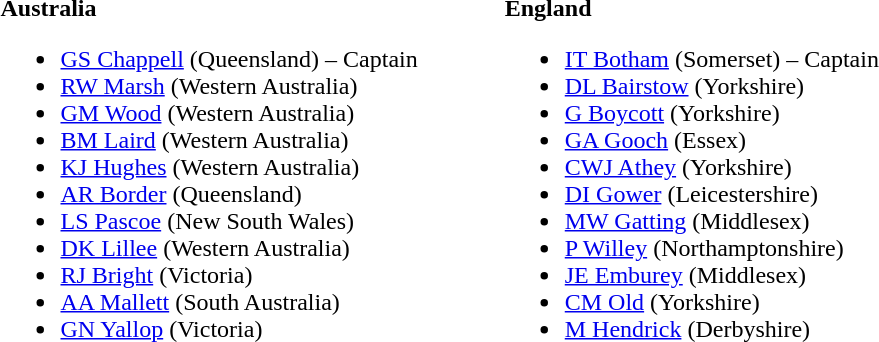<table>
<tr>
<td valign="top"><br><strong>Australia</strong><ul><li><a href='#'>GS Chappell</a> (Queensland) – Captain</li><li><a href='#'>RW Marsh</a> (Western Australia)</li><li><a href='#'>GM Wood</a> (Western Australia)</li><li><a href='#'>BM Laird</a> (Western Australia)</li><li><a href='#'>KJ Hughes</a> (Western Australia)</li><li><a href='#'>AR Border</a> (Queensland)</li><li><a href='#'>LS Pascoe</a> (New South Wales)</li><li><a href='#'>DK Lillee</a> (Western Australia)</li><li><a href='#'>RJ Bright</a> (Victoria)</li><li><a href='#'>AA Mallett</a> (South Australia)</li><li><a href='#'>GN Yallop</a> (Victoria)</li></ul></td>
<td width="50"> </td>
<td valign="top"><br><strong>England</strong><ul><li><a href='#'>IT Botham</a> (Somerset) – Captain</li><li><a href='#'>DL Bairstow</a> (Yorkshire)</li><li><a href='#'>G Boycott</a> (Yorkshire)</li><li><a href='#'>GA Gooch</a> (Essex)</li><li><a href='#'>CWJ Athey</a> (Yorkshire)</li><li><a href='#'>DI Gower</a> (Leicestershire)</li><li><a href='#'>MW Gatting</a> (Middlesex)</li><li><a href='#'>P Willey</a> (Northamptonshire)</li><li><a href='#'>JE Emburey</a> (Middlesex)</li><li><a href='#'>CM Old</a> (Yorkshire)</li><li><a href='#'>M Hendrick</a> (Derbyshire)</li></ul></td>
<td width="50"> </td>
</tr>
</table>
